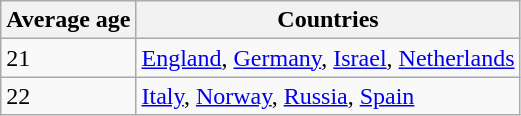<table class="wikitable">
<tr>
<th>Average age</th>
<th>Countries</th>
</tr>
<tr>
<td>21</td>
<td><a href='#'>England</a>, <a href='#'>Germany</a>, <a href='#'>Israel</a>, <a href='#'>Netherlands</a></td>
</tr>
<tr>
<td>22</td>
<td><a href='#'>Italy</a>, <a href='#'>Norway</a>, <a href='#'>Russia</a>, <a href='#'>Spain</a></td>
</tr>
</table>
